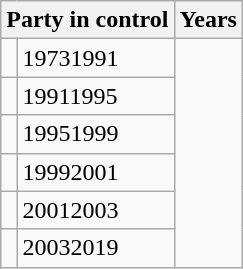<table class="wikitable">
<tr>
<th colspan="2">Party in control</th>
<th>Years</th>
</tr>
<tr>
<td></td>
<td>19731991</td>
</tr>
<tr>
<td></td>
<td>19911995</td>
</tr>
<tr>
<td></td>
<td>19951999</td>
</tr>
<tr>
<td></td>
<td>19992001</td>
</tr>
<tr>
<td></td>
<td>20012003</td>
</tr>
<tr>
<td></td>
<td>20032019</td>
</tr>
</table>
